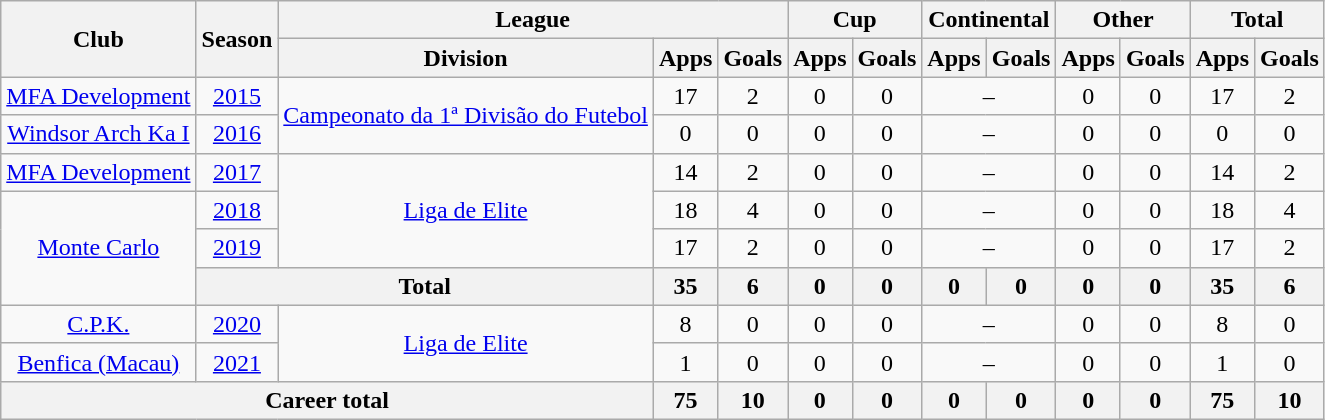<table class="wikitable" style="text-align: center">
<tr>
<th rowspan="2">Club</th>
<th rowspan="2">Season</th>
<th colspan="3">League</th>
<th colspan="2">Cup</th>
<th colspan="2">Continental</th>
<th colspan="2">Other</th>
<th colspan="2">Total</th>
</tr>
<tr>
<th>Division</th>
<th>Apps</th>
<th>Goals</th>
<th>Apps</th>
<th>Goals</th>
<th>Apps</th>
<th>Goals</th>
<th>Apps</th>
<th>Goals</th>
<th>Apps</th>
<th>Goals</th>
</tr>
<tr>
<td><a href='#'>MFA Development</a></td>
<td><a href='#'>2015</a></td>
<td rowspan="2"><a href='#'>Campeonato da 1ª Divisão do Futebol</a></td>
<td>17</td>
<td>2</td>
<td>0</td>
<td>0</td>
<td colspan="2">–</td>
<td>0</td>
<td>0</td>
<td>17</td>
<td>2</td>
</tr>
<tr>
<td><a href='#'>Windsor Arch Ka I</a></td>
<td><a href='#'>2016</a></td>
<td>0</td>
<td>0</td>
<td>0</td>
<td>0</td>
<td colspan="2">–</td>
<td>0</td>
<td>0</td>
<td>0</td>
<td>0</td>
</tr>
<tr>
<td><a href='#'>MFA Development</a></td>
<td><a href='#'>2017</a></td>
<td rowspan="3"><a href='#'>Liga de Elite</a></td>
<td>14</td>
<td>2</td>
<td>0</td>
<td>0</td>
<td colspan="2">–</td>
<td>0</td>
<td>0</td>
<td>14</td>
<td>2</td>
</tr>
<tr>
<td rowspan="3"><a href='#'>Monte Carlo</a></td>
<td><a href='#'>2018</a></td>
<td>18</td>
<td>4</td>
<td>0</td>
<td>0</td>
<td colspan="2">–</td>
<td>0</td>
<td>0</td>
<td>18</td>
<td>4</td>
</tr>
<tr>
<td><a href='#'>2019</a></td>
<td>17</td>
<td>2</td>
<td>0</td>
<td>0</td>
<td colspan="2">–</td>
<td>0</td>
<td>0</td>
<td>17</td>
<td>2</td>
</tr>
<tr>
<th colspan="2"><strong>Total</strong></th>
<th>35</th>
<th>6</th>
<th>0</th>
<th>0</th>
<th>0</th>
<th>0</th>
<th>0</th>
<th>0</th>
<th>35</th>
<th>6</th>
</tr>
<tr>
<td><a href='#'>C.P.K.</a></td>
<td><a href='#'>2020</a></td>
<td rowspan="2"><a href='#'>Liga de Elite</a></td>
<td>8</td>
<td>0</td>
<td>0</td>
<td>0</td>
<td colspan="2">–</td>
<td>0</td>
<td>0</td>
<td>8</td>
<td>0</td>
</tr>
<tr>
<td><a href='#'>Benfica (Macau)</a></td>
<td><a href='#'>2021</a></td>
<td>1</td>
<td>0</td>
<td>0</td>
<td>0</td>
<td colspan="2">–</td>
<td>0</td>
<td>0</td>
<td>1</td>
<td>0</td>
</tr>
<tr>
<th colspan="3"><strong>Career total</strong></th>
<th>75</th>
<th>10</th>
<th>0</th>
<th>0</th>
<th>0</th>
<th>0</th>
<th>0</th>
<th>0</th>
<th>75</th>
<th>10</th>
</tr>
</table>
